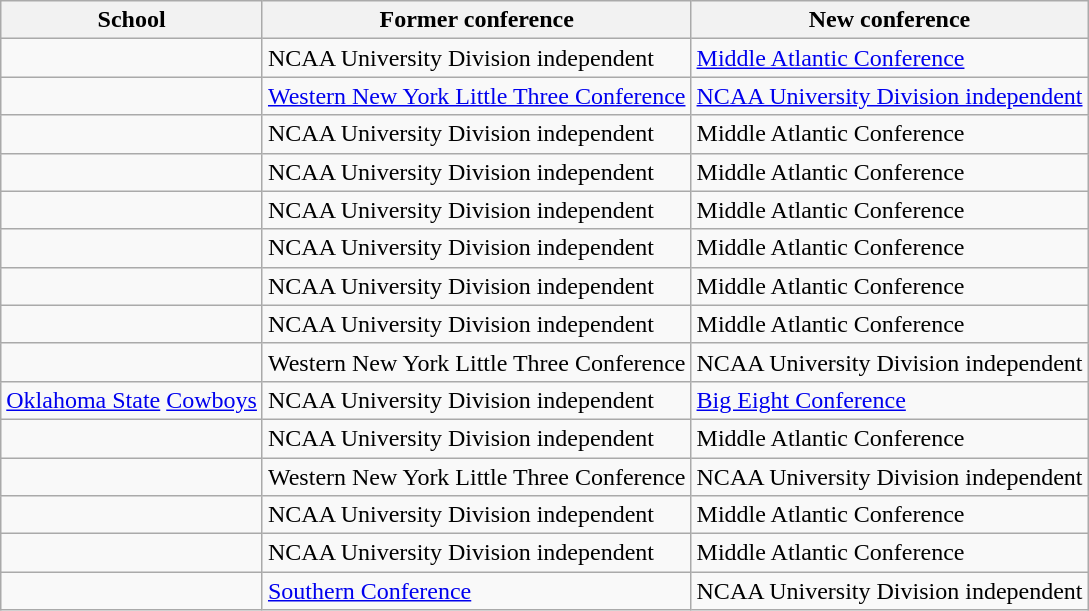<table class="wikitable sortable">
<tr>
<th>School</th>
<th>Former conference</th>
<th>New conference</th>
</tr>
<tr>
<td></td>
<td>NCAA University Division independent</td>
<td><a href='#'>Middle Atlantic Conference</a></td>
</tr>
<tr>
<td></td>
<td><a href='#'>Western New York Little Three Conference</a></td>
<td><a href='#'>NCAA University Division independent</a></td>
</tr>
<tr>
<td></td>
<td>NCAA University Division independent</td>
<td>Middle Atlantic Conference</td>
</tr>
<tr>
<td></td>
<td>NCAA University Division independent</td>
<td>Middle Atlantic Conference</td>
</tr>
<tr>
<td></td>
<td>NCAA University Division independent</td>
<td>Middle Atlantic Conference</td>
</tr>
<tr>
<td></td>
<td>NCAA University Division independent</td>
<td>Middle Atlantic Conference</td>
</tr>
<tr>
<td></td>
<td>NCAA University Division independent</td>
<td>Middle Atlantic Conference</td>
</tr>
<tr>
<td></td>
<td>NCAA University Division independent</td>
<td>Middle Atlantic Conference</td>
</tr>
<tr>
<td></td>
<td>Western New York Little Three Conference</td>
<td>NCAA University Division independent</td>
</tr>
<tr>
<td><a href='#'>Oklahoma State</a> <a href='#'>Cowboys</a></td>
<td>NCAA University Division independent</td>
<td><a href='#'>Big Eight Conference</a></td>
</tr>
<tr>
<td></td>
<td>NCAA University Division independent</td>
<td>Middle Atlantic Conference</td>
</tr>
<tr>
<td></td>
<td>Western New York Little Three Conference</td>
<td>NCAA University Division independent</td>
</tr>
<tr>
<td></td>
<td>NCAA University Division independent</td>
<td>Middle Atlantic Conference</td>
</tr>
<tr>
<td></td>
<td>NCAA University Division independent</td>
<td>Middle Atlantic Conference</td>
</tr>
<tr>
<td></td>
<td><a href='#'>Southern Conference</a></td>
<td>NCAA University Division independent</td>
</tr>
</table>
